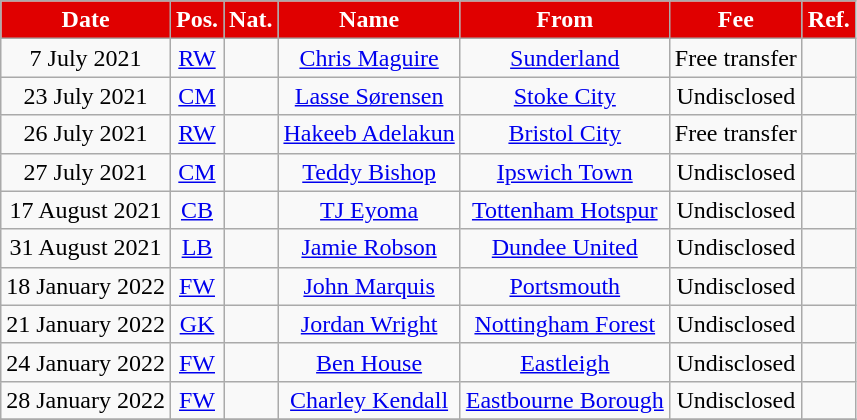<table class="wikitable" style="text-align:center;">
<tr>
<th style="background:#E00000; color:white;">Date</th>
<th style="background:#E00000; color:white;">Pos.</th>
<th style="background:#E00000; color:white;">Nat.</th>
<th style="background:#E00000; color:white;">Name</th>
<th style="background:#E00000; color:white;">From</th>
<th style="background:#E00000; color:white;">Fee</th>
<th style="background:#E00000; color:white;">Ref.</th>
</tr>
<tr>
<td>7 July 2021</td>
<td><a href='#'>RW</a></td>
<td></td>
<td><a href='#'>Chris Maguire</a></td>
<td><a href='#'>Sunderland</a></td>
<td>Free transfer</td>
<td></td>
</tr>
<tr>
<td>23 July 2021</td>
<td><a href='#'>CM</a></td>
<td></td>
<td><a href='#'>Lasse Sørensen</a></td>
<td><a href='#'>Stoke City</a></td>
<td>Undisclosed</td>
<td></td>
</tr>
<tr>
<td>26 July 2021</td>
<td><a href='#'>RW</a></td>
<td></td>
<td><a href='#'>Hakeeb Adelakun</a></td>
<td><a href='#'>Bristol City</a></td>
<td>Free transfer</td>
<td></td>
</tr>
<tr>
<td>27 July 2021</td>
<td><a href='#'>CM</a></td>
<td></td>
<td><a href='#'>Teddy Bishop</a></td>
<td><a href='#'>Ipswich Town</a></td>
<td>Undisclosed</td>
<td></td>
</tr>
<tr>
<td>17 August 2021</td>
<td><a href='#'>CB</a></td>
<td></td>
<td><a href='#'>TJ Eyoma</a></td>
<td><a href='#'>Tottenham Hotspur</a></td>
<td>Undisclosed</td>
<td></td>
</tr>
<tr>
<td>31 August 2021</td>
<td><a href='#'>LB</a></td>
<td></td>
<td><a href='#'>Jamie Robson</a></td>
<td><a href='#'>Dundee United</a></td>
<td>Undisclosed</td>
<td></td>
</tr>
<tr>
<td>18 January 2022</td>
<td><a href='#'>FW</a></td>
<td></td>
<td><a href='#'>John Marquis</a></td>
<td><a href='#'>Portsmouth</a></td>
<td>Undisclosed</td>
<td></td>
</tr>
<tr>
<td>21 January 2022</td>
<td><a href='#'>GK</a></td>
<td></td>
<td><a href='#'>Jordan Wright</a></td>
<td><a href='#'>Nottingham Forest</a></td>
<td>Undisclosed</td>
<td></td>
</tr>
<tr>
<td>24 January 2022</td>
<td><a href='#'>FW</a></td>
<td></td>
<td><a href='#'>Ben House</a></td>
<td><a href='#'>Eastleigh</a></td>
<td>Undisclosed</td>
<td></td>
</tr>
<tr>
<td>28 January 2022</td>
<td><a href='#'>FW</a></td>
<td></td>
<td><a href='#'>Charley Kendall</a></td>
<td><a href='#'>Eastbourne Borough</a></td>
<td>Undisclosed</td>
<td></td>
</tr>
<tr>
</tr>
</table>
